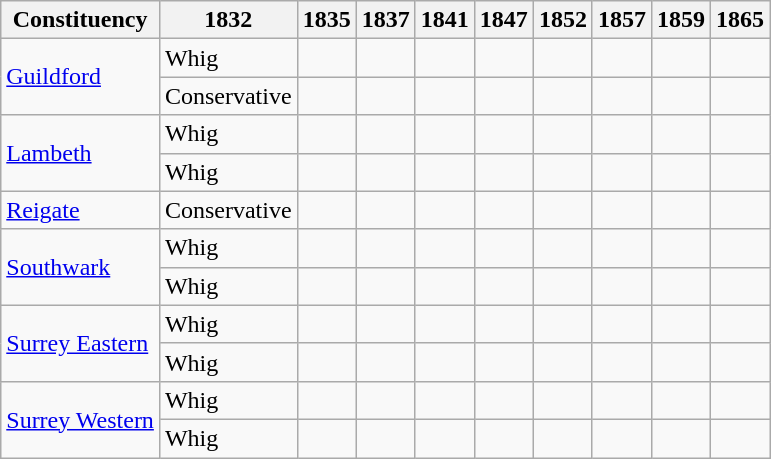<table class=wikitable sortable>
<tr>
<th>Constituency</th>
<th>1832</th>
<th>1835</th>
<th>1837</th>
<th>1841</th>
<th>1847</th>
<th>1852</th>
<th>1857</th>
<th>1859</th>
<th>1865</th>
</tr>
<tr>
<td rowspan=2><a href='#'>Guildford</a></td>
<td bgcolor=>Whig</td>
<td></td>
<td></td>
<td></td>
<td></td>
<td></td>
<td></td>
<td></td>
<td></td>
</tr>
<tr>
<td bgcolor=>Conservative</td>
<td></td>
<td></td>
<td></td>
<td></td>
<td></td>
<td></td>
<td></td>
<td></td>
</tr>
<tr>
<td rowspan=2><a href='#'>Lambeth</a></td>
<td bgcolor=>Whig</td>
<td></td>
<td></td>
<td></td>
<td></td>
<td></td>
<td></td>
<td></td>
<td></td>
</tr>
<tr>
<td bgcolor=>Whig</td>
<td></td>
<td></td>
<td></td>
<td></td>
<td></td>
<td></td>
<td></td>
<td></td>
</tr>
<tr>
<td><a href='#'>Reigate</a></td>
<td bgcolor=>Conservative</td>
<td></td>
<td></td>
<td></td>
<td></td>
<td></td>
<td></td>
<td></td>
<td></td>
</tr>
<tr>
<td rowspan=2><a href='#'>Southwark</a></td>
<td bgcolor=>Whig</td>
<td></td>
<td></td>
<td></td>
<td></td>
<td></td>
<td></td>
<td></td>
<td></td>
</tr>
<tr>
<td bgcolor=>Whig</td>
<td></td>
<td></td>
<td></td>
<td></td>
<td></td>
<td></td>
<td></td>
<td></td>
</tr>
<tr>
<td rowspan=2><a href='#'>Surrey Eastern</a></td>
<td bgcolor=>Whig</td>
<td></td>
<td></td>
<td></td>
<td></td>
<td></td>
<td></td>
<td></td>
<td></td>
</tr>
<tr>
<td bgcolor=>Whig</td>
<td></td>
<td></td>
<td></td>
<td></td>
<td></td>
<td></td>
<td></td>
<td></td>
</tr>
<tr>
<td rowspan=2><a href='#'>Surrey Western</a></td>
<td bgcolor=>Whig</td>
<td></td>
<td></td>
<td></td>
<td></td>
<td></td>
<td></td>
<td></td>
<td></td>
</tr>
<tr>
<td bgcolor=>Whig</td>
<td></td>
<td></td>
<td></td>
<td></td>
<td></td>
<td></td>
<td></td>
<td></td>
</tr>
</table>
